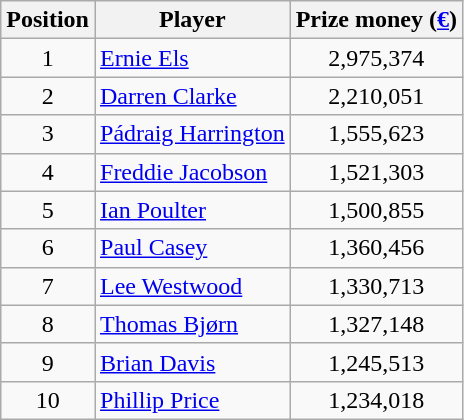<table class="wikitable">
<tr>
<th>Position</th>
<th>Player</th>
<th>Prize money (<a href='#'>€</a>)</th>
</tr>
<tr>
<td align=center>1</td>
<td> <a href='#'>Ernie Els</a></td>
<td align=center>2,975,374</td>
</tr>
<tr>
<td align=center>2</td>
<td> <a href='#'>Darren Clarke</a></td>
<td align=center>2,210,051</td>
</tr>
<tr>
<td align=center>3</td>
<td> <a href='#'>Pádraig Harrington</a></td>
<td align=center>1,555,623</td>
</tr>
<tr>
<td align=center>4</td>
<td> <a href='#'>Freddie Jacobson</a></td>
<td align=center>1,521,303</td>
</tr>
<tr>
<td align=center>5</td>
<td> <a href='#'>Ian Poulter</a></td>
<td align=center>1,500,855</td>
</tr>
<tr>
<td align=center>6</td>
<td> <a href='#'>Paul Casey</a></td>
<td align=center>1,360,456</td>
</tr>
<tr>
<td align=center>7</td>
<td> <a href='#'>Lee Westwood</a></td>
<td align=center>1,330,713</td>
</tr>
<tr>
<td align=center>8</td>
<td> <a href='#'>Thomas Bjørn</a></td>
<td align=center>1,327,148</td>
</tr>
<tr>
<td align=center>9</td>
<td> <a href='#'>Brian Davis</a></td>
<td align=center>1,245,513</td>
</tr>
<tr>
<td align=center>10</td>
<td> <a href='#'>Phillip Price</a></td>
<td align=center>1,234,018</td>
</tr>
</table>
